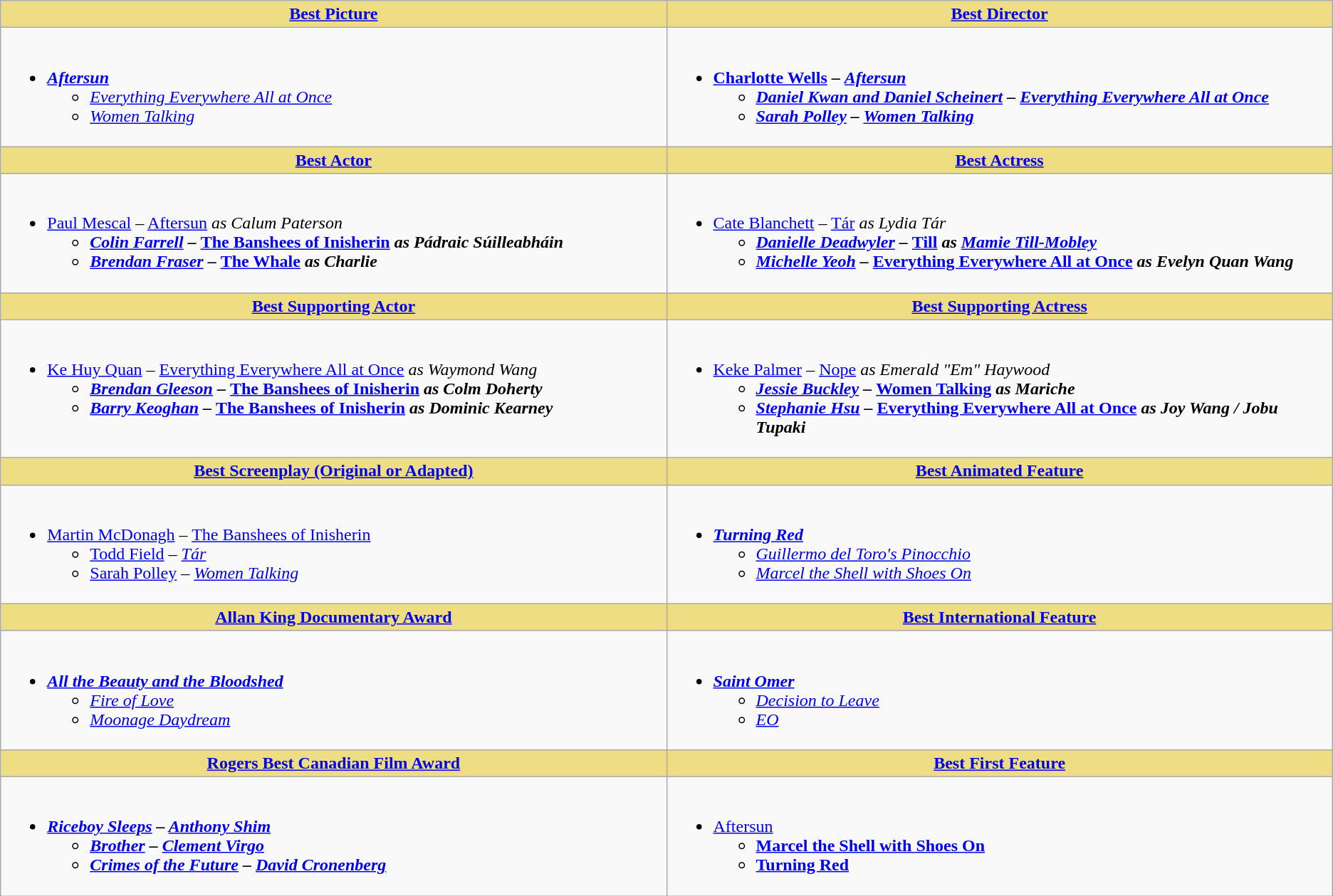<table class="wikitable">
<tr>
<th style="background:#EEDD82; width:50%"><a href='#'>Best Picture</a></th>
<th style="background:#EEDD82; width:50%"><a href='#'>Best Director</a></th>
</tr>
<tr>
<td valign="top"><br><ul><li><strong><em><a href='#'>Aftersun</a></em></strong><ul><li><em><a href='#'>Everything Everywhere All at Once</a></em></li><li><em><a href='#'>Women Talking</a></em></li></ul></li></ul></td>
<td valign="top"><br><ul><li><strong><a href='#'>Charlotte Wells</a> – <em><a href='#'>Aftersun</a><strong><em><ul><li><a href='#'>Daniel Kwan and Daniel Scheinert</a> – </em><a href='#'>Everything Everywhere All at Once</a><em></li><li><a href='#'>Sarah Polley</a> – </em><a href='#'>Women Talking</a><em></li></ul></li></ul></td>
</tr>
<tr>
<th style="background:#EEDD82; width:50%"><a href='#'>Best Actor</a></th>
<th style="background:#EEDD82; width:50%"><a href='#'>Best Actress</a></th>
</tr>
<tr>
<td valign="top"><br><ul><li></strong><a href='#'>Paul Mescal</a> – </em><a href='#'>Aftersun</a><em> as Calum Paterson<strong><ul><li><a href='#'>Colin Farrell</a> – </em><a href='#'>The Banshees of Inisherin</a><em> as Pádraic Súilleabháin</li><li><a href='#'>Brendan Fraser</a> – </em><a href='#'>The Whale</a><em> as Charlie</li></ul></li></ul></td>
<td valign="top"><br><ul><li></strong><a href='#'>Cate Blanchett</a> – </em><a href='#'>Tár</a><em> as Lydia Tár<strong><ul><li><a href='#'>Danielle Deadwyler</a> – </em><a href='#'>Till</a><em> as <a href='#'>Mamie Till-Mobley</a></li><li><a href='#'>Michelle Yeoh</a> – </em><a href='#'>Everything Everywhere All at Once</a><em> as Evelyn Quan Wang</li></ul></li></ul></td>
</tr>
<tr>
<th style="background:#EEDD82; width:50%"><a href='#'>Best Supporting Actor</a></th>
<th style="background:#EEDD82; width:50%"><a href='#'>Best Supporting Actress</a></th>
</tr>
<tr>
<td valign="top"><br><ul><li></strong><a href='#'>Ke Huy Quan</a> – </em><a href='#'>Everything Everywhere All at Once</a><em> as Waymond Wang<strong><ul><li><a href='#'>Brendan Gleeson</a> – </em><a href='#'>The Banshees of Inisherin</a><em> as Colm Doherty</li><li><a href='#'>Barry Keoghan</a> – </em><a href='#'>The Banshees of Inisherin</a><em> as Dominic Kearney</li></ul></li></ul></td>
<td valign="top"><br><ul><li></strong><a href='#'>Keke Palmer</a> – </em><a href='#'>Nope</a><em> as Emerald "Em" Haywood<strong><ul><li><a href='#'>Jessie Buckley</a> – </em><a href='#'>Women Talking</a><em> as Mariche</li><li><a href='#'>Stephanie Hsu</a> – </em><a href='#'>Everything Everywhere All at Once</a><em> as Joy Wang / Jobu Tupaki</li></ul></li></ul></td>
</tr>
<tr>
<th style="background:#EEDD82; width:50%"><a href='#'>Best Screenplay (Original or Adapted)</a></th>
<th style="background:#EEDD82; width:50%"><a href='#'>Best Animated Feature</a></th>
</tr>
<tr>
<td valign="top"><br><ul><li></strong><a href='#'>Martin McDonagh</a> – </em><a href='#'>The Banshees of Inisherin</a></em></strong><ul><li><a href='#'>Todd Field</a> – <em><a href='#'>Tár</a></em></li><li><a href='#'>Sarah Polley</a> – <em><a href='#'>Women Talking</a></em></li></ul></li></ul></td>
<td valign="top"><br><ul><li><strong><em><a href='#'>Turning Red</a></em></strong><ul><li><em><a href='#'>Guillermo del Toro's Pinocchio</a></em></li><li><em><a href='#'>Marcel the Shell with Shoes On</a></em></li></ul></li></ul></td>
</tr>
<tr>
<th style="background:#EEDD82; width:50%"><a href='#'>Allan King Documentary Award</a></th>
<th style="background:#EEDD82; width:50%"><a href='#'>Best International Feature</a></th>
</tr>
<tr>
<td valign="top"><br><ul><li><strong><em><a href='#'>All the Beauty and the Bloodshed</a></em></strong><ul><li><em><a href='#'>Fire of Love</a></em></li><li><em><a href='#'>Moonage Daydream</a></em></li></ul></li></ul></td>
<td valign="top"><br><ul><li><strong><em><a href='#'>Saint Omer</a></em></strong><ul><li><em><a href='#'>Decision to Leave</a></em></li><li><em><a href='#'>EO</a></em></li></ul></li></ul></td>
</tr>
<tr>
<th style="background:#EEDD82; width:50%"><a href='#'>Rogers Best Canadian Film Award</a></th>
<th style="background:#EEDD82; width:50%"><a href='#'>Best First Feature</a></th>
</tr>
<tr>
<td valign="top"><br><ul><li><strong><em><a href='#'>Riceboy Sleeps</a><em> – <a href='#'>Anthony Shim</a><strong><ul><li></em><a href='#'>Brother</a><em> – <a href='#'>Clement Virgo</a></li><li></em><a href='#'>Crimes of the Future</a><em> – <a href='#'>David Cronenberg</a></li></ul></li></ul></td>
<td valign="top"><br><ul><li></em></strong><a href='#'>Aftersun</a><strong><em><ul><li></em><a href='#'>Marcel the Shell with Shoes On</a><em></li><li></em><a href='#'>Turning Red</a><em></li></ul></li></ul></td>
</tr>
</table>
